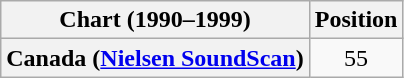<table class="wikitable plainrowheaders" style="text-align:center">
<tr>
<th>Chart (1990–1999)</th>
<th>Position</th>
</tr>
<tr>
<th scope="row">Canada (<a href='#'>Nielsen SoundScan</a>)</th>
<td>55</td>
</tr>
</table>
